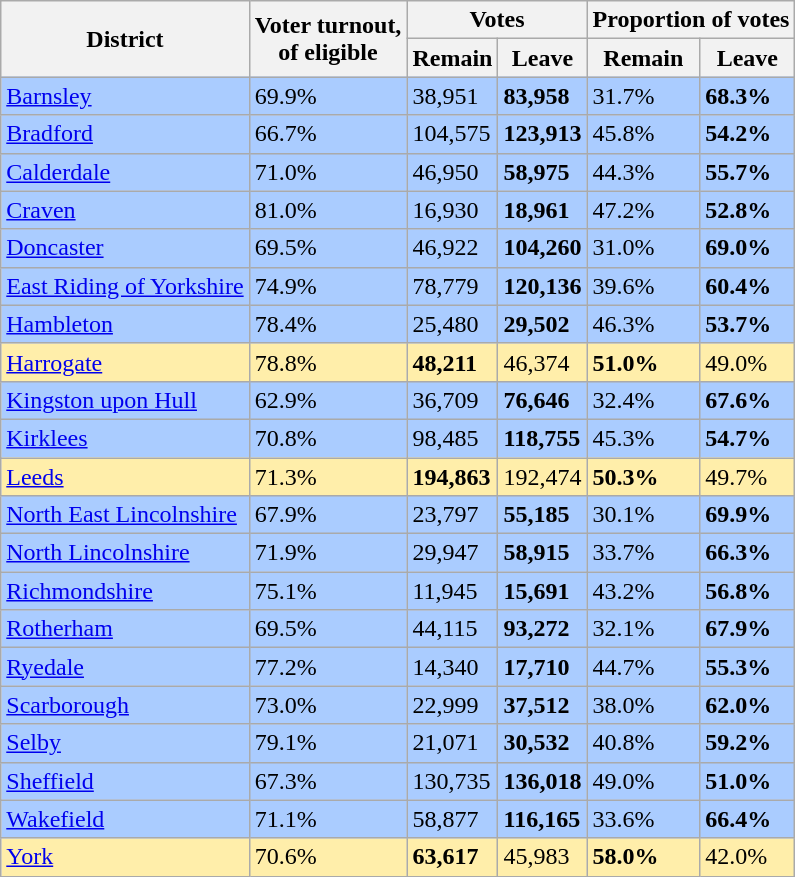<table class="wikitable sortable">
<tr>
<th rowspan=2>District</th>
<th rowspan=2>Voter turnout,<br>of eligible</th>
<th colspan=2>Votes</th>
<th colspan=2>Proportion of votes</th>
</tr>
<tr>
<th>Remain</th>
<th>Leave</th>
<th>Remain</th>
<th>Leave</th>
</tr>
<tr style="background:#acf;">
<td><a href='#'>Barnsley</a></td>
<td>69.9%</td>
<td>38,951</td>
<td><strong>83,958</strong></td>
<td>31.7%</td>
<td><strong>68.3%</strong></td>
</tr>
<tr style="background:#acf;">
<td><a href='#'>Bradford</a></td>
<td>66.7%</td>
<td>104,575</td>
<td><strong>123,913</strong></td>
<td>45.8%</td>
<td><strong>54.2%</strong></td>
</tr>
<tr style="background:#acf;">
<td><a href='#'>Calderdale</a></td>
<td>71.0%</td>
<td>46,950</td>
<td><strong>58,975</strong></td>
<td>44.3%</td>
<td><strong>55.7%</strong></td>
</tr>
<tr style="background:#acf;">
<td><a href='#'>Craven</a></td>
<td>81.0%</td>
<td>16,930</td>
<td><strong>18,961</strong></td>
<td>47.2%</td>
<td><strong>52.8%</strong></td>
</tr>
<tr style="background:#acf;">
<td><a href='#'>Doncaster</a></td>
<td>69.5%</td>
<td>46,922</td>
<td><strong>104,260</strong></td>
<td>31.0%</td>
<td><strong>69.0%</strong></td>
</tr>
<tr style="background:#acf;">
<td><a href='#'>East Riding of Yorkshire</a></td>
<td>74.9%</td>
<td>78,779</td>
<td><strong>120,136</strong></td>
<td>39.6%</td>
<td><strong>60.4%</strong></td>
</tr>
<tr style="background:#acf;">
<td><a href='#'>Hambleton</a></td>
<td>78.4%</td>
<td>25,480</td>
<td><strong>29,502</strong></td>
<td>46.3%</td>
<td><strong>53.7%</strong></td>
</tr>
<tr style="background:#fea;">
<td><a href='#'>Harrogate</a></td>
<td>78.8%</td>
<td><strong>48,211</strong></td>
<td>46,374</td>
<td><strong>51.0%</strong></td>
<td>49.0%</td>
</tr>
<tr style="background:#acf;">
<td><a href='#'>Kingston upon Hull</a></td>
<td>62.9%</td>
<td>36,709</td>
<td><strong>76,646</strong></td>
<td>32.4%</td>
<td><strong>67.6%</strong></td>
</tr>
<tr style="background:#acf;">
<td><a href='#'>Kirklees</a></td>
<td>70.8%</td>
<td>98,485</td>
<td><strong>118,755</strong></td>
<td>45.3%</td>
<td><strong>54.7%</strong></td>
</tr>
<tr style="background:#fea;">
<td><a href='#'>Leeds</a></td>
<td>71.3%</td>
<td><strong>194,863</strong></td>
<td>192,474</td>
<td><strong>50.3%</strong></td>
<td>49.7%</td>
</tr>
<tr style="background:#acf;">
<td><a href='#'>North East Lincolnshire</a></td>
<td>67.9%</td>
<td>23,797</td>
<td><strong>55,185</strong></td>
<td>30.1%</td>
<td><strong>69.9%</strong></td>
</tr>
<tr style="background:#acf;">
<td><a href='#'>North Lincolnshire</a></td>
<td>71.9%</td>
<td>29,947</td>
<td><strong>58,915</strong></td>
<td>33.7%</td>
<td><strong>66.3%</strong></td>
</tr>
<tr style="background:#acf;">
<td><a href='#'>Richmondshire</a></td>
<td>75.1%</td>
<td>11,945</td>
<td><strong>15,691</strong></td>
<td>43.2%</td>
<td><strong>56.8%</strong></td>
</tr>
<tr style="background:#acf;">
<td><a href='#'>Rotherham</a></td>
<td>69.5%</td>
<td>44,115</td>
<td><strong>93,272</strong></td>
<td>32.1%</td>
<td><strong>67.9%</strong></td>
</tr>
<tr style="background:#acf;">
<td><a href='#'>Ryedale</a></td>
<td>77.2%</td>
<td>14,340</td>
<td><strong>17,710</strong></td>
<td>44.7%</td>
<td><strong>55.3%</strong></td>
</tr>
<tr style="background:#acf;">
<td><a href='#'>Scarborough</a></td>
<td>73.0%</td>
<td>22,999</td>
<td><strong>37,512</strong></td>
<td>38.0%</td>
<td><strong>62.0%</strong></td>
</tr>
<tr style="background:#acf;">
<td><a href='#'>Selby</a></td>
<td>79.1%</td>
<td>21,071</td>
<td><strong>30,532</strong></td>
<td>40.8%</td>
<td><strong>59.2%</strong></td>
</tr>
<tr style="background:#acf;">
<td><a href='#'>Sheffield</a></td>
<td>67.3%</td>
<td>130,735</td>
<td><strong>136,018</strong></td>
<td>49.0%</td>
<td><strong>51.0%</strong></td>
</tr>
<tr style="background:#acf;">
<td><a href='#'>Wakefield</a></td>
<td>71.1%</td>
<td>58,877</td>
<td><strong>116,165</strong></td>
<td>33.6%</td>
<td><strong>66.4%</strong></td>
</tr>
<tr style="background:#fea;">
<td><a href='#'>York</a></td>
<td>70.6%</td>
<td><strong>63,617</strong></td>
<td>45,983</td>
<td><strong>58.0%</strong></td>
<td>42.0%</td>
</tr>
</table>
